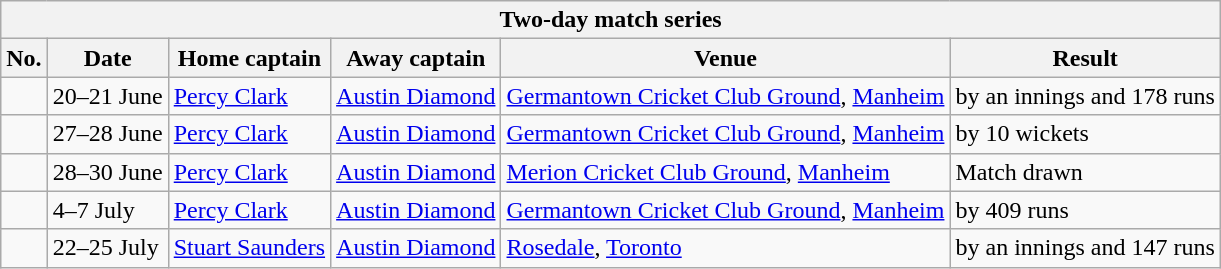<table class="wikitable">
<tr>
<th colspan="9">Two-day match series</th>
</tr>
<tr>
<th>No.</th>
<th>Date</th>
<th>Home captain</th>
<th>Away captain</th>
<th>Venue</th>
<th>Result</th>
</tr>
<tr>
<td></td>
<td>20–21 June</td>
<td><a href='#'>Percy Clark</a></td>
<td><a href='#'>Austin Diamond</a></td>
<td><a href='#'>Germantown Cricket Club Ground</a>, <a href='#'>Manheim</a></td>
<td> by an innings and 178 runs</td>
</tr>
<tr>
<td></td>
<td>27–28 June</td>
<td><a href='#'>Percy Clark</a></td>
<td><a href='#'>Austin Diamond</a></td>
<td><a href='#'>Germantown Cricket Club Ground</a>, <a href='#'>Manheim</a></td>
<td> by 10 wickets</td>
</tr>
<tr>
<td></td>
<td>28–30 June</td>
<td><a href='#'>Percy Clark</a></td>
<td><a href='#'>Austin Diamond</a></td>
<td><a href='#'>Merion Cricket Club Ground</a>, <a href='#'>Manheim</a></td>
<td>Match drawn</td>
</tr>
<tr>
<td></td>
<td>4–7 July</td>
<td><a href='#'>Percy Clark</a></td>
<td><a href='#'>Austin Diamond</a></td>
<td><a href='#'>Germantown Cricket Club Ground</a>, <a href='#'>Manheim</a></td>
<td> by 409 runs</td>
</tr>
<tr>
<td></td>
<td>22–25 July</td>
<td><a href='#'>Stuart Saunders</a></td>
<td><a href='#'>Austin Diamond</a></td>
<td><a href='#'>Rosedale</a>, <a href='#'>Toronto</a></td>
<td> by an innings and 147 runs</td>
</tr>
</table>
